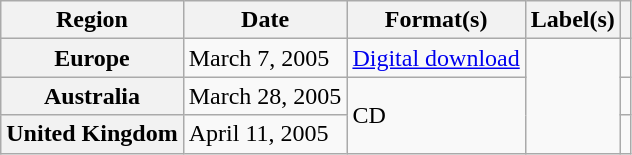<table class="wikitable plainrowheaders">
<tr>
<th scope="col">Region</th>
<th scope="col">Date</th>
<th scope="col">Format(s)</th>
<th scope="col">Label(s)</th>
<th scope="col"></th>
</tr>
<tr>
<th scope="row">Europe</th>
<td>March 7, 2005</td>
<td><a href='#'>Digital download</a></td>
<td rowspan="3"></td>
<td></td>
</tr>
<tr>
<th scope="row">Australia</th>
<td>March 28, 2005</td>
<td rowspan="2">CD</td>
<td></td>
</tr>
<tr>
<th scope="row">United Kingdom</th>
<td>April 11, 2005</td>
<td></td>
</tr>
</table>
